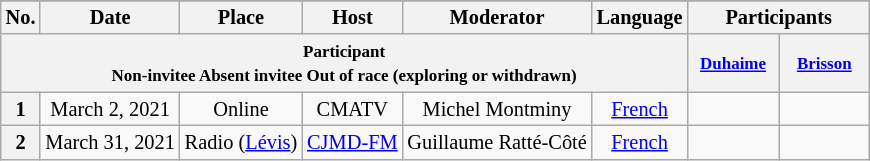<table class="wikitable" style="font-size:85%; text-align:center;">
<tr>
</tr>
<tr>
<th style="white-space:nowrap;">No.</th>
<th>Date</th>
<th>Place</th>
<th>Host</th>
<th>Moderator</th>
<th>Language</th>
<th scope="col" colspan="18">Participants</th>
</tr>
<tr>
<th colspan="6"><small> Participant <br>  Non-invitee  Absent invitee  Out of race (exploring or withdrawn)</small></th>
<th scope="col" style="width:4em;"><small><a href='#'>Duhaime</a></small></th>
<th scope="col" style="width:4em;"><small><a href='#'>Brisson</a></small></th>
</tr>
<tr>
<th>1</th>
<td style="white-space:nowrap;">March 2, 2021</td>
<td style="white-space:nowrap;">Online</td>
<td style="white-space:nowrap; text-align:center;">CMATV</td>
<td style="white-space:nowrap;">Michel Montminy</td>
<td style="white-space:nowrap;"><a href='#'>French</a></td>
<td></td>
<td></td>
</tr>
<tr>
<th>2</th>
<td style="white-space:nowrap;">March 31, 2021</td>
<td style="white-space:nowrap;">Radio (<a href='#'>Lévis</a>)</td>
<td style="white-space:nowrap; text-align:center;"><a href='#'>CJMD-FM</a></td>
<td style="white-space:nowrap;">Guillaume Ratté-Côté</td>
<td style="white-space:nowrap;"><a href='#'>French</a></td>
<td></td>
<td></td>
</tr>
</table>
